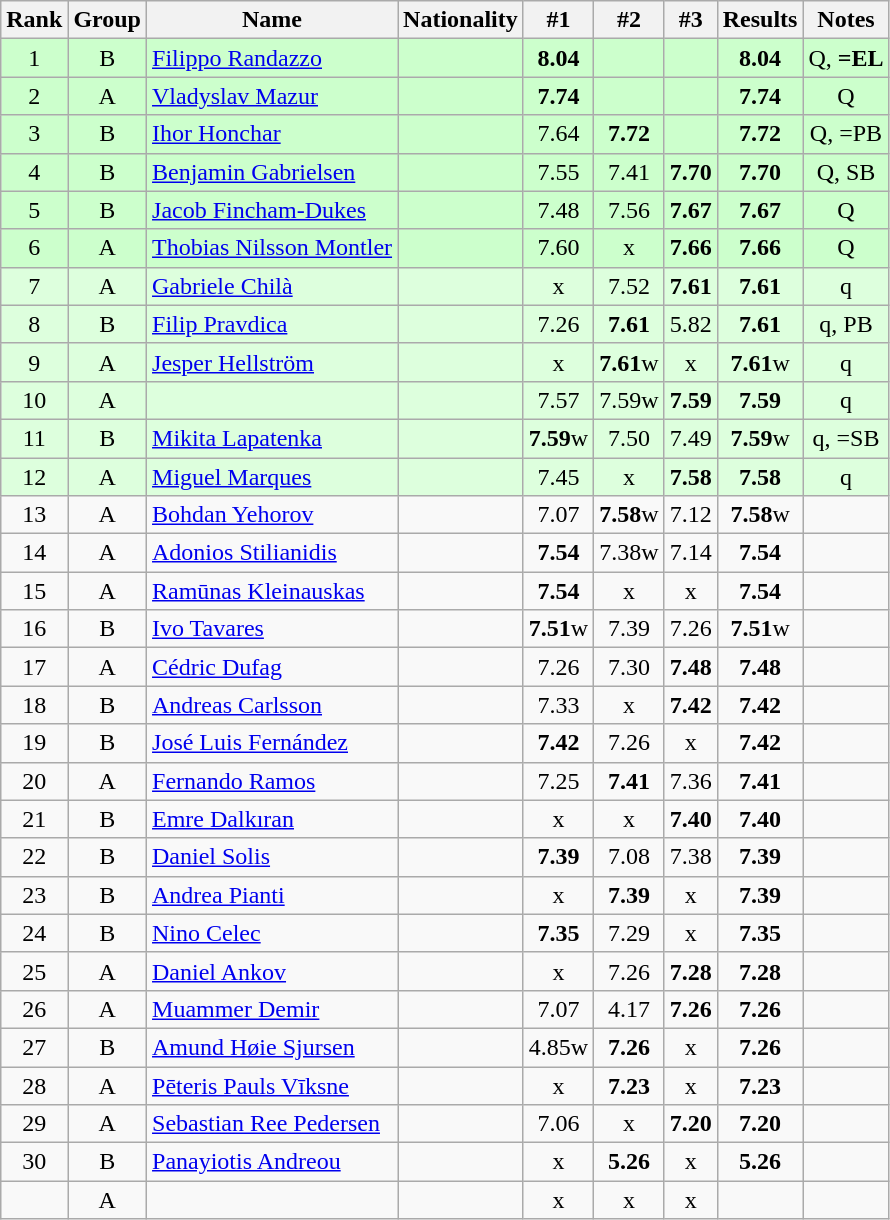<table class="wikitable sortable" style="text-align:center">
<tr>
<th>Rank</th>
<th>Group</th>
<th>Name</th>
<th>Nationality</th>
<th>#1</th>
<th>#2</th>
<th>#3</th>
<th>Results</th>
<th>Notes</th>
</tr>
<tr bgcolor=ccffcc>
<td>1</td>
<td>B</td>
<td align=left><a href='#'>Filippo Randazzo</a></td>
<td align=left></td>
<td><strong>8.04</strong></td>
<td></td>
<td></td>
<td><strong>8.04</strong></td>
<td>Q, <strong>=EL</strong></td>
</tr>
<tr bgcolor=ccffcc>
<td>2</td>
<td>A</td>
<td align=left><a href='#'>Vladyslav Mazur</a></td>
<td align=left></td>
<td><strong>7.74</strong></td>
<td></td>
<td></td>
<td><strong>7.74</strong></td>
<td>Q</td>
</tr>
<tr bgcolor=ccffcc>
<td>3</td>
<td>B</td>
<td align=left><a href='#'>Ihor Honchar</a></td>
<td align=left></td>
<td>7.64</td>
<td><strong>7.72</strong></td>
<td></td>
<td><strong>7.72</strong></td>
<td>Q, =PB</td>
</tr>
<tr bgcolor=ccffcc>
<td>4</td>
<td>B</td>
<td align=left><a href='#'>Benjamin Gabrielsen</a></td>
<td align=left></td>
<td>7.55</td>
<td>7.41</td>
<td><strong>7.70</strong></td>
<td><strong>7.70</strong></td>
<td>Q, SB</td>
</tr>
<tr bgcolor=ccffcc>
<td>5</td>
<td>B</td>
<td align=left><a href='#'>Jacob Fincham-Dukes</a></td>
<td align=left></td>
<td>7.48</td>
<td>7.56</td>
<td><strong>7.67</strong></td>
<td><strong>7.67</strong></td>
<td>Q</td>
</tr>
<tr bgcolor=ccffcc>
<td>6</td>
<td>A</td>
<td align=left><a href='#'>Thobias Nilsson Montler</a></td>
<td align=left></td>
<td>7.60</td>
<td>x</td>
<td><strong>7.66</strong></td>
<td><strong>7.66</strong></td>
<td>Q</td>
</tr>
<tr bgcolor=ddffdd>
<td>7</td>
<td>A</td>
<td align=left><a href='#'>Gabriele Chilà</a></td>
<td align=left></td>
<td>x</td>
<td>7.52</td>
<td><strong>7.61</strong></td>
<td><strong>7.61</strong></td>
<td>q</td>
</tr>
<tr bgcolor=ddffdd>
<td>8</td>
<td>B</td>
<td align=left><a href='#'>Filip Pravdica</a></td>
<td align=left></td>
<td>7.26</td>
<td><strong>7.61</strong></td>
<td>5.82</td>
<td><strong>7.61</strong></td>
<td>q, PB</td>
</tr>
<tr bgcolor=ddffdd>
<td>9</td>
<td>A</td>
<td align=left><a href='#'>Jesper Hellström</a></td>
<td align=left></td>
<td>x</td>
<td><strong>7.61</strong>w</td>
<td>x</td>
<td><strong>7.61</strong>w</td>
<td>q</td>
</tr>
<tr bgcolor=ddffdd>
<td>10</td>
<td>A</td>
<td align=left></td>
<td align=left></td>
<td>7.57</td>
<td>7.59w</td>
<td><strong>7.59</strong></td>
<td><strong>7.59</strong></td>
<td>q</td>
</tr>
<tr bgcolor=ddffdd>
<td>11</td>
<td>B</td>
<td align=left><a href='#'>Mikita Lapatenka</a></td>
<td align=left></td>
<td><strong>7.59</strong>w</td>
<td>7.50</td>
<td>7.49</td>
<td><strong>7.59</strong>w</td>
<td>q, =SB</td>
</tr>
<tr bgcolor=ddffdd>
<td>12</td>
<td>A</td>
<td align=left><a href='#'>Miguel Marques</a></td>
<td align=left></td>
<td>7.45</td>
<td>x</td>
<td><strong>7.58</strong></td>
<td><strong>7.58</strong></td>
<td>q</td>
</tr>
<tr>
<td>13</td>
<td>A</td>
<td align=left><a href='#'>Bohdan Yehorov</a></td>
<td align=left></td>
<td>7.07</td>
<td><strong>7.58</strong>w</td>
<td>7.12</td>
<td><strong>7.58</strong>w</td>
<td></td>
</tr>
<tr>
<td>14</td>
<td>A</td>
<td align=left><a href='#'>Adonios Stilianidis</a></td>
<td align=left></td>
<td><strong>7.54</strong></td>
<td>7.38w</td>
<td>7.14</td>
<td><strong>7.54</strong></td>
<td></td>
</tr>
<tr>
<td>15</td>
<td>A</td>
<td align=left><a href='#'>Ramūnas Kleinauskas</a></td>
<td align=left></td>
<td><strong>7.54</strong></td>
<td>x</td>
<td>x</td>
<td><strong>7.54</strong></td>
<td></td>
</tr>
<tr>
<td>16</td>
<td>B</td>
<td align=left><a href='#'>Ivo Tavares</a></td>
<td align=left></td>
<td><strong>7.51</strong>w</td>
<td>7.39</td>
<td>7.26</td>
<td><strong>7.51</strong>w</td>
<td></td>
</tr>
<tr>
<td>17</td>
<td>A</td>
<td align=left><a href='#'>Cédric Dufag</a></td>
<td align=left></td>
<td>7.26</td>
<td>7.30</td>
<td><strong>7.48</strong></td>
<td><strong>7.48</strong></td>
<td></td>
</tr>
<tr>
<td>18</td>
<td>B</td>
<td align=left><a href='#'>Andreas Carlsson</a></td>
<td align=left></td>
<td>7.33</td>
<td>x</td>
<td><strong>7.42</strong></td>
<td><strong>7.42</strong></td>
<td></td>
</tr>
<tr>
<td>19</td>
<td>B</td>
<td align=left><a href='#'>José Luis Fernández</a></td>
<td align=left></td>
<td><strong>7.42</strong></td>
<td>7.26</td>
<td>x</td>
<td><strong>7.42</strong></td>
<td></td>
</tr>
<tr>
<td>20</td>
<td>A</td>
<td align=left><a href='#'>Fernando Ramos</a></td>
<td align=left></td>
<td>7.25</td>
<td><strong>7.41</strong></td>
<td>7.36</td>
<td><strong>7.41</strong></td>
<td></td>
</tr>
<tr>
<td>21</td>
<td>B</td>
<td align=left><a href='#'>Emre Dalkıran</a></td>
<td align=left></td>
<td>x</td>
<td>x</td>
<td><strong>7.40</strong></td>
<td><strong>7.40</strong></td>
<td></td>
</tr>
<tr>
<td>22</td>
<td>B</td>
<td align=left><a href='#'>Daniel Solis</a></td>
<td align=left></td>
<td><strong>7.39</strong></td>
<td>7.08</td>
<td>7.38</td>
<td><strong>7.39</strong></td>
<td></td>
</tr>
<tr>
<td>23</td>
<td>B</td>
<td align=left><a href='#'>Andrea Pianti</a></td>
<td align=left></td>
<td>x</td>
<td><strong>7.39</strong></td>
<td>x</td>
<td><strong>7.39</strong></td>
<td></td>
</tr>
<tr>
<td>24</td>
<td>B</td>
<td align=left><a href='#'>Nino Celec</a></td>
<td align=left></td>
<td><strong>7.35</strong></td>
<td>7.29</td>
<td>x</td>
<td><strong>7.35</strong></td>
<td></td>
</tr>
<tr>
<td>25</td>
<td>A</td>
<td align=left><a href='#'>Daniel Ankov</a></td>
<td align=left></td>
<td>x</td>
<td>7.26</td>
<td><strong>7.28</strong></td>
<td><strong>7.28</strong></td>
<td></td>
</tr>
<tr>
<td>26</td>
<td>A</td>
<td align=left><a href='#'>Muammer Demir</a></td>
<td align=left></td>
<td>7.07</td>
<td>4.17</td>
<td><strong>7.26</strong></td>
<td><strong>7.26</strong></td>
<td></td>
</tr>
<tr>
<td>27</td>
<td>B</td>
<td align=left><a href='#'>Amund Høie Sjursen</a></td>
<td align=left></td>
<td>4.85w</td>
<td><strong>7.26</strong></td>
<td>x</td>
<td><strong>7.26</strong></td>
<td></td>
</tr>
<tr>
<td>28</td>
<td>A</td>
<td align=left><a href='#'>Pēteris Pauls Vīksne</a></td>
<td align=left></td>
<td>x</td>
<td><strong>7.23</strong></td>
<td>x</td>
<td><strong>7.23</strong></td>
<td></td>
</tr>
<tr>
<td>29</td>
<td>A</td>
<td align=left><a href='#'>Sebastian Ree Pedersen</a></td>
<td align=left></td>
<td>7.06</td>
<td>x</td>
<td><strong>7.20</strong></td>
<td><strong>7.20</strong></td>
<td></td>
</tr>
<tr>
<td>30</td>
<td>B</td>
<td align=left><a href='#'>Panayiotis Andreou</a></td>
<td align=left></td>
<td>x</td>
<td><strong>5.26</strong></td>
<td>x</td>
<td><strong>5.26</strong></td>
<td></td>
</tr>
<tr>
<td></td>
<td>A</td>
<td align=left></td>
<td align=left></td>
<td>x</td>
<td>x</td>
<td>x</td>
<td><strong></strong></td>
<td></td>
</tr>
</table>
